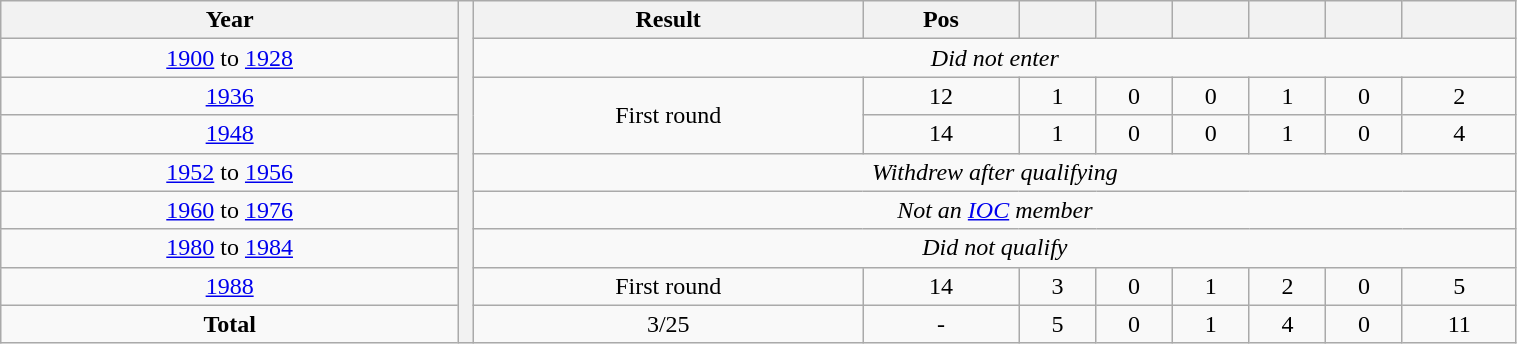<table class="wikitable" style="width:80%; text-align:center;">
<tr>
<th>Year</th>
<th width=1% rowspan=9></th>
<th>Result</th>
<th>Pos</th>
<th></th>
<th></th>
<th></th>
<th></th>
<th></th>
<th></th>
</tr>
<tr>
<td> <a href='#'>1900</a> to  <a href='#'>1928</a></td>
<td colspan=8><em>Did not enter</em></td>
</tr>
<tr>
<td> <a href='#'>1936</a></td>
<td rowspan=2>First round</td>
<td>12</td>
<td>1</td>
<td>0</td>
<td>0</td>
<td>1</td>
<td>0</td>
<td>2</td>
</tr>
<tr>
<td> <a href='#'>1948</a></td>
<td>14</td>
<td>1</td>
<td>0</td>
<td>0</td>
<td>1</td>
<td>0</td>
<td>4</td>
</tr>
<tr>
<td> <a href='#'>1952</a> to  <a href='#'>1956</a></td>
<td colspan=8><em>Withdrew after qualifying</em></td>
</tr>
<tr>
<td> <a href='#'>1960</a> to  <a href='#'>1976</a></td>
<td colspan=8><em>Not an <a href='#'>IOC</a> member</em></td>
</tr>
<tr>
<td> <a href='#'>1980</a> to  <a href='#'>1984</a></td>
<td colspan=8><em>Did not qualify</em></td>
</tr>
<tr>
<td> <a href='#'>1988</a></td>
<td>First round</td>
<td>14</td>
<td>3</td>
<td>0</td>
<td>1</td>
<td>2</td>
<td>0</td>
<td>5</td>
</tr>
<tr>
<td><strong>Total</strong></td>
<td>3/25</td>
<td>-</td>
<td>5</td>
<td>0</td>
<td>1</td>
<td>4</td>
<td>0</td>
<td>11</td>
</tr>
</table>
